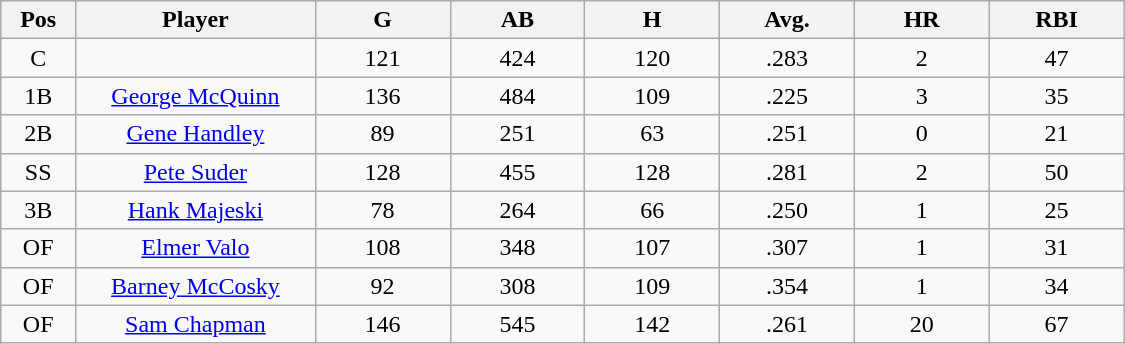<table class="wikitable sortable">
<tr>
<th bgcolor="#DDDDFF" width="5%">Pos</th>
<th bgcolor="#DDDDFF" width="16%">Player</th>
<th bgcolor="#DDDDFF" width="9%">G</th>
<th bgcolor="#DDDDFF" width="9%">AB</th>
<th bgcolor="#DDDDFF" width="9%">H</th>
<th bgcolor="#DDDDFF" width="9%">Avg.</th>
<th bgcolor="#DDDDFF" width="9%">HR</th>
<th bgcolor="#DDDDFF" width="9%">RBI</th>
</tr>
<tr align="center">
<td>C</td>
<td></td>
<td>121</td>
<td>424</td>
<td>120</td>
<td>.283</td>
<td>2</td>
<td>47</td>
</tr>
<tr align="center">
<td>1B</td>
<td><a href='#'>George McQuinn</a></td>
<td>136</td>
<td>484</td>
<td>109</td>
<td>.225</td>
<td>3</td>
<td>35</td>
</tr>
<tr align=center>
<td>2B</td>
<td><a href='#'>Gene Handley</a></td>
<td>89</td>
<td>251</td>
<td>63</td>
<td>.251</td>
<td>0</td>
<td>21</td>
</tr>
<tr align=center>
<td>SS</td>
<td><a href='#'>Pete Suder</a></td>
<td>128</td>
<td>455</td>
<td>128</td>
<td>.281</td>
<td>2</td>
<td>50</td>
</tr>
<tr align=center>
<td>3B</td>
<td><a href='#'>Hank Majeski</a></td>
<td>78</td>
<td>264</td>
<td>66</td>
<td>.250</td>
<td>1</td>
<td>25</td>
</tr>
<tr align=center>
<td>OF</td>
<td><a href='#'>Elmer Valo</a></td>
<td>108</td>
<td>348</td>
<td>107</td>
<td>.307</td>
<td>1</td>
<td>31</td>
</tr>
<tr align=center>
<td>OF</td>
<td><a href='#'>Barney McCosky</a></td>
<td>92</td>
<td>308</td>
<td>109</td>
<td>.354</td>
<td>1</td>
<td>34</td>
</tr>
<tr align=center>
<td>OF</td>
<td><a href='#'>Sam Chapman</a></td>
<td>146</td>
<td>545</td>
<td>142</td>
<td>.261</td>
<td>20</td>
<td>67</td>
</tr>
</table>
